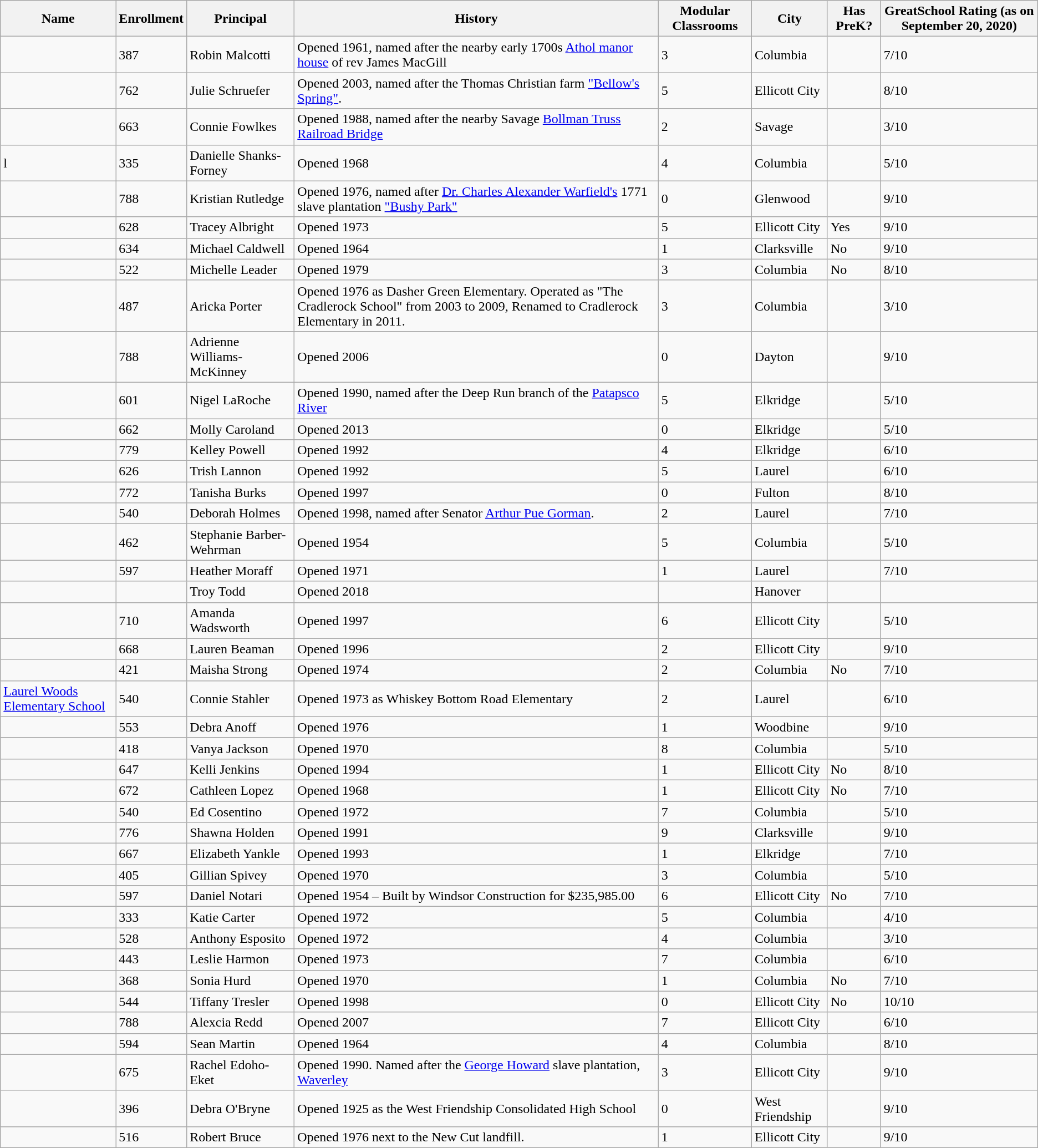<table class="wikitable sortable">
<tr>
<th>Name</th>
<th>Enrollment</th>
<th>Principal</th>
<th>History</th>
<th>Modular Classrooms</th>
<th>City</th>
<th>Has PreK?</th>
<th>GreatSchool Rating (as on September 20, 2020)</th>
</tr>
<tr>
<td></td>
<td>387</td>
<td>Robin Malcotti</td>
<td>Opened 1961, named after the nearby early 1700s <a href='#'>Athol manor house</a> of rev James MacGill</td>
<td>3</td>
<td>Columbia</td>
<td></td>
<td>7/10</td>
</tr>
<tr>
<td></td>
<td>762</td>
<td>Julie Schruefer</td>
<td>Opened 2003, named after the Thomas Christian farm <a href='#'>"Bellow's Spring"</a>.</td>
<td>5</td>
<td>Ellicott City</td>
<td></td>
<td>8/10</td>
</tr>
<tr>
<td></td>
<td>663</td>
<td>Connie Fowlkes</td>
<td>Opened 1988, named after the nearby Savage <a href='#'>Bollman Truss Railroad Bridge</a></td>
<td>2</td>
<td>Savage</td>
<td></td>
<td>3/10</td>
</tr>
<tr>
<td> l</td>
<td>335</td>
<td>Danielle Shanks-Forney</td>
<td>Opened 1968</td>
<td>4</td>
<td>Columbia</td>
<td></td>
<td>5/10</td>
</tr>
<tr>
<td></td>
<td>788</td>
<td>Kristian Rutledge</td>
<td>Opened 1976, named after <a href='#'>Dr. Charles Alexander Warfield's</a> 1771 slave plantation <a href='#'>"Bushy Park"</a></td>
<td>0</td>
<td>Glenwood</td>
<td></td>
<td>9/10</td>
</tr>
<tr>
<td></td>
<td>628</td>
<td>Tracey Albright</td>
<td>Opened 1973</td>
<td>5</td>
<td>Ellicott City</td>
<td>Yes</td>
<td>9/10</td>
</tr>
<tr>
<td></td>
<td>634</td>
<td>Michael Caldwell</td>
<td>Opened 1964</td>
<td>1</td>
<td>Clarksville</td>
<td>No</td>
<td>9/10</td>
</tr>
<tr>
<td></td>
<td>522</td>
<td>Michelle Leader</td>
<td>Opened 1979</td>
<td>3</td>
<td>Columbia</td>
<td>No</td>
<td>8/10</td>
</tr>
<tr>
<td></td>
<td>487</td>
<td>Aricka Porter</td>
<td>Opened 1976 as Dasher Green Elementary. Operated as "The Cradlerock School" from 2003 to 2009, Renamed to Cradlerock Elementary in 2011.</td>
<td>3</td>
<td>Columbia</td>
<td></td>
<td>3/10</td>
</tr>
<tr>
<td></td>
<td>788</td>
<td>Adrienne Williams-McKinney</td>
<td>Opened 2006</td>
<td>0</td>
<td>Dayton</td>
<td></td>
<td>9/10</td>
</tr>
<tr>
<td></td>
<td>601</td>
<td>Nigel LaRoche</td>
<td>Opened 1990, named after the Deep Run branch of the <a href='#'>Patapsco River</a></td>
<td>5</td>
<td>Elkridge</td>
<td></td>
<td>5/10</td>
</tr>
<tr>
<td></td>
<td>662</td>
<td>Molly Caroland</td>
<td>Opened 2013</td>
<td>0</td>
<td>Elkridge</td>
<td></td>
<td>5/10</td>
</tr>
<tr>
<td></td>
<td>779</td>
<td>Kelley Powell</td>
<td>Opened 1992</td>
<td>4</td>
<td>Elkridge</td>
<td></td>
<td>6/10</td>
</tr>
<tr>
<td></td>
<td>626</td>
<td>Trish Lannon</td>
<td>Opened 1992</td>
<td>5</td>
<td>Laurel</td>
<td></td>
<td>6/10</td>
</tr>
<tr>
<td></td>
<td>772</td>
<td>Tanisha Burks</td>
<td>Opened 1997</td>
<td>0</td>
<td>Fulton</td>
<td></td>
<td>8/10</td>
</tr>
<tr>
<td></td>
<td>540</td>
<td>Deborah Holmes</td>
<td>Opened 1998, named after Senator <a href='#'>Arthur Pue Gorman</a>.</td>
<td>2</td>
<td>Laurel</td>
<td></td>
<td>7/10</td>
</tr>
<tr>
<td></td>
<td>462</td>
<td>Stephanie Barber-Wehrman</td>
<td>Opened 1954</td>
<td>5</td>
<td>Columbia</td>
<td></td>
<td>5/10</td>
</tr>
<tr>
<td></td>
<td>597</td>
<td>Heather Moraff</td>
<td>Opened 1971</td>
<td>1</td>
<td>Laurel</td>
<td></td>
<td>7/10</td>
</tr>
<tr>
<td></td>
<td></td>
<td>Troy Todd</td>
<td>Opened 2018</td>
<td></td>
<td>Hanover</td>
<td></td>
<td></td>
</tr>
<tr>
<td></td>
<td>710</td>
<td>Amanda Wadsworth</td>
<td>Opened 1997</td>
<td>6</td>
<td>Ellicott City</td>
<td></td>
<td>5/10</td>
</tr>
<tr>
<td></td>
<td>668</td>
<td>Lauren Beaman</td>
<td>Opened 1996</td>
<td>2</td>
<td>Ellicott City</td>
<td></td>
<td>9/10</td>
</tr>
<tr>
<td></td>
<td>421</td>
<td>Maisha Strong</td>
<td>Opened 1974</td>
<td>2</td>
<td>Columbia</td>
<td>No</td>
<td>7/10</td>
</tr>
<tr>
<td><a href='#'>Laurel Woods Elementary School</a></td>
<td>540</td>
<td>Connie Stahler</td>
<td>Opened 1973 as Whiskey Bottom Road Elementary</td>
<td>2</td>
<td>Laurel</td>
<td></td>
<td>6/10</td>
</tr>
<tr>
<td></td>
<td>553</td>
<td>Debra Anoff</td>
<td>Opened 1976</td>
<td>1</td>
<td>Woodbine</td>
<td></td>
<td>9/10</td>
</tr>
<tr>
<td></td>
<td>418</td>
<td>Vanya Jackson</td>
<td>Opened 1970</td>
<td>8</td>
<td>Columbia</td>
<td></td>
<td>5/10</td>
</tr>
<tr>
<td></td>
<td>647</td>
<td>Kelli Jenkins</td>
<td>Opened 1994</td>
<td>1</td>
<td>Ellicott City</td>
<td>No</td>
<td>8/10</td>
</tr>
<tr>
<td></td>
<td>672</td>
<td>Cathleen Lopez</td>
<td>Opened 1968</td>
<td>1</td>
<td>Ellicott City</td>
<td>No</td>
<td>7/10</td>
</tr>
<tr>
<td></td>
<td>540</td>
<td>Ed Cosentino</td>
<td>Opened 1972</td>
<td>7</td>
<td>Columbia</td>
<td></td>
<td>5/10</td>
</tr>
<tr>
<td></td>
<td>776</td>
<td>Shawna Holden</td>
<td>Opened 1991</td>
<td>9</td>
<td>Clarksville</td>
<td></td>
<td>9/10</td>
</tr>
<tr>
<td></td>
<td>667</td>
<td>Elizabeth Yankle</td>
<td>Opened 1993</td>
<td>1</td>
<td>Elkridge</td>
<td></td>
<td>7/10</td>
</tr>
<tr>
<td></td>
<td>405</td>
<td>Gillian Spivey</td>
<td>Opened 1970</td>
<td>3</td>
<td>Columbia</td>
<td></td>
<td>5/10</td>
</tr>
<tr>
<td></td>
<td>597</td>
<td>Daniel Notari</td>
<td>Opened 1954 – Built by Windsor Construction for $235,985.00</td>
<td>6</td>
<td>Ellicott City</td>
<td>No</td>
<td>7/10</td>
</tr>
<tr>
<td></td>
<td>333</td>
<td>Katie Carter</td>
<td>Opened 1972</td>
<td>5</td>
<td>Columbia</td>
<td></td>
<td>4/10</td>
</tr>
<tr>
<td></td>
<td>528</td>
<td>Anthony Esposito</td>
<td>Opened 1972</td>
<td>4</td>
<td>Columbia</td>
<td></td>
<td>3/10</td>
</tr>
<tr>
<td></td>
<td>443</td>
<td>Leslie Harmon</td>
<td>Opened 1973</td>
<td>7</td>
<td>Columbia</td>
<td></td>
<td>6/10</td>
</tr>
<tr>
<td></td>
<td>368</td>
<td>Sonia Hurd</td>
<td>Opened 1970</td>
<td>1</td>
<td>Columbia</td>
<td>No</td>
<td>7/10</td>
</tr>
<tr>
<td></td>
<td>544</td>
<td>Tiffany Tresler</td>
<td>Opened 1998</td>
<td>0</td>
<td>Ellicott City</td>
<td>No</td>
<td>10/10</td>
</tr>
<tr>
<td></td>
<td>788</td>
<td>Alexcia Redd</td>
<td>Opened 2007</td>
<td>7</td>
<td>Ellicott City</td>
<td></td>
<td>6/10</td>
</tr>
<tr>
<td></td>
<td>594</td>
<td>Sean Martin</td>
<td>Opened 1964</td>
<td>4</td>
<td>Columbia</td>
<td></td>
<td>8/10</td>
</tr>
<tr>
<td></td>
<td>675</td>
<td>Rachel Edoho-Eket</td>
<td>Opened 1990. Named after the <a href='#'>George Howard</a> slave plantation, <a href='#'>Waverley</a></td>
<td>3</td>
<td>Ellicott City</td>
<td></td>
<td>9/10</td>
</tr>
<tr>
<td></td>
<td>396</td>
<td>Debra O'Bryne</td>
<td>Opened 1925 as the West Friendship Consolidated High School</td>
<td>0</td>
<td>West Friendship</td>
<td></td>
<td>9/10</td>
</tr>
<tr>
<td></td>
<td>516</td>
<td>Robert Bruce</td>
<td>Opened 1976 next to the New Cut landfill.</td>
<td>1</td>
<td>Ellicott City</td>
<td></td>
<td>9/10</td>
</tr>
</table>
